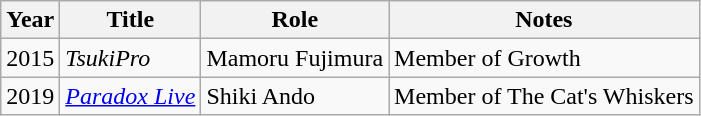<table class="wikitable">
<tr>
<th>Year</th>
<th>Title</th>
<th>Role</th>
<th>Notes</th>
</tr>
<tr>
<td>2015</td>
<td><em>TsukiPro</em></td>
<td>Mamoru Fujimura</td>
<td>Member of Growth</td>
</tr>
<tr>
<td>2019</td>
<td><em><a href='#'>Paradox Live</a></em></td>
<td>Shiki Ando</td>
<td>Member of The Cat's Whiskers</td>
</tr>
</table>
